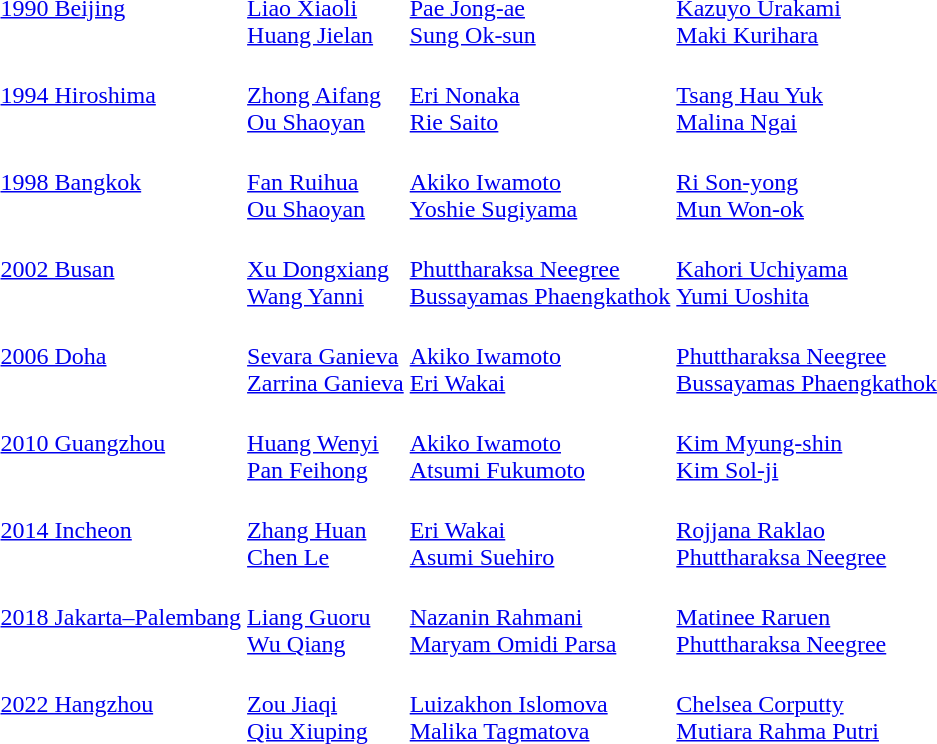<table>
<tr>
<td><a href='#'>1990 Beijing</a></td>
<td><br><a href='#'>Liao Xiaoli</a><br><a href='#'>Huang Jielan</a></td>
<td><br><a href='#'>Pae Jong-ae</a><br><a href='#'>Sung Ok-sun</a></td>
<td><br><a href='#'>Kazuyo Urakami</a><br><a href='#'>Maki Kurihara</a></td>
</tr>
<tr>
<td><a href='#'>1994 Hiroshima</a></td>
<td><br><a href='#'>Zhong Aifang</a><br><a href='#'>Ou Shaoyan</a></td>
<td><br><a href='#'>Eri Nonaka</a><br><a href='#'>Rie Saito</a></td>
<td><br><a href='#'>Tsang Hau Yuk</a><br><a href='#'>Malina Ngai</a></td>
</tr>
<tr>
<td><a href='#'>1998 Bangkok</a></td>
<td><br><a href='#'>Fan Ruihua</a><br><a href='#'>Ou Shaoyan</a></td>
<td><br><a href='#'>Akiko Iwamoto</a><br><a href='#'>Yoshie Sugiyama</a></td>
<td><br><a href='#'>Ri Son-yong</a><br><a href='#'>Mun Won-ok</a></td>
</tr>
<tr>
<td><a href='#'>2002 Busan</a></td>
<td><br><a href='#'>Xu Dongxiang</a><br><a href='#'>Wang Yanni</a></td>
<td><br><a href='#'>Phuttharaksa Neegree</a><br><a href='#'>Bussayamas Phaengkathok</a></td>
<td><br><a href='#'>Kahori Uchiyama</a><br><a href='#'>Yumi Uoshita</a></td>
</tr>
<tr>
<td><a href='#'>2006 Doha</a></td>
<td><br><a href='#'>Sevara Ganieva</a><br><a href='#'>Zarrina Ganieva</a></td>
<td><br><a href='#'>Akiko Iwamoto</a><br><a href='#'>Eri Wakai</a></td>
<td><br><a href='#'>Phuttharaksa Neegree</a><br><a href='#'>Bussayamas Phaengkathok</a></td>
</tr>
<tr>
<td><a href='#'>2010 Guangzhou</a></td>
<td><br><a href='#'>Huang Wenyi</a><br><a href='#'>Pan Feihong</a></td>
<td><br><a href='#'>Akiko Iwamoto</a><br><a href='#'>Atsumi Fukumoto</a></td>
<td><br><a href='#'>Kim Myung-shin</a><br><a href='#'>Kim Sol-ji</a></td>
</tr>
<tr>
<td><a href='#'>2014 Incheon</a></td>
<td><br><a href='#'>Zhang Huan</a><br><a href='#'>Chen Le</a></td>
<td><br><a href='#'>Eri Wakai</a><br><a href='#'>Asumi Suehiro</a></td>
<td><br><a href='#'>Rojjana Raklao</a><br><a href='#'>Phuttharaksa Neegree</a></td>
</tr>
<tr>
<td><a href='#'>2018 Jakarta–Palembang</a></td>
<td><br><a href='#'>Liang Guoru</a><br><a href='#'>Wu Qiang</a></td>
<td><br><a href='#'>Nazanin Rahmani</a><br><a href='#'>Maryam Omidi Parsa</a></td>
<td><br><a href='#'>Matinee Raruen</a><br><a href='#'>Phuttharaksa Neegree</a></td>
</tr>
<tr>
<td><a href='#'>2022 Hangzhou</a></td>
<td><br><a href='#'>Zou Jiaqi</a><br><a href='#'>Qiu Xiuping</a></td>
<td><br><a href='#'>Luizakhon Islomova</a><br><a href='#'>Malika Tagmatova</a></td>
<td><br><a href='#'>Chelsea Corputty</a><br><a href='#'>Mutiara Rahma Putri</a></td>
</tr>
</table>
